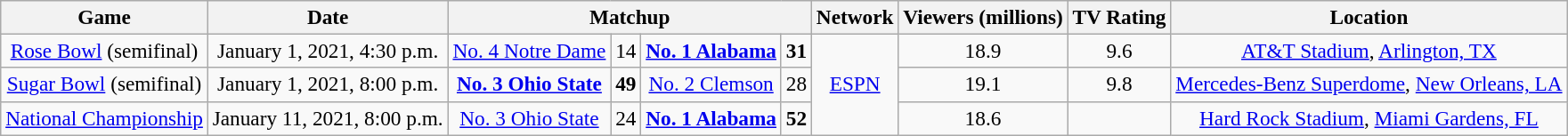<table class="wikitable" style="text-align:center; font-size:97%">
<tr>
<th>Game</th>
<th>Date</th>
<th colspan=4>Matchup</th>
<th>Network</th>
<th>Viewers (millions)</th>
<th>TV Rating</th>
<th>Location</th>
</tr>
<tr>
<td><a href='#'>Rose Bowl</a> (semifinal)</td>
<td>January 1, 2021, 4:30 p.m.</td>
<td><a href='#'>No. 4 Notre Dame</a></td>
<td>14</td>
<td><strong><a href='#'>No. 1 Alabama</a></strong></td>
<td><strong>31</strong></td>
<td rowspan="3"><a href='#'>ESPN</a></td>
<td>18.9</td>
<td>9.6</td>
<td><a href='#'>AT&T Stadium</a>, <a href='#'>Arlington, TX</a></td>
</tr>
<tr>
<td><a href='#'>Sugar Bowl</a> (semifinal)</td>
<td>January 1, 2021, 8:00 p.m.</td>
<td><strong><a href='#'>No. 3 Ohio State</a></strong></td>
<td><strong>49</strong></td>
<td><a href='#'>No. 2 Clemson</a></td>
<td>28</td>
<td>19.1</td>
<td>9.8</td>
<td><a href='#'>Mercedes-Benz Superdome</a>, <a href='#'>New Orleans, LA</a></td>
</tr>
<tr>
<td><a href='#'>National Championship</a></td>
<td>January 11, 2021, 8:00 p.m.</td>
<td><a href='#'>No. 3 Ohio State</a></td>
<td>24</td>
<td><strong><a href='#'>No. 1 Alabama</a></strong></td>
<td><strong>52</strong></td>
<td>18.6</td>
<td></td>
<td><a href='#'>Hard Rock Stadium</a>, <a href='#'>Miami Gardens, FL</a></td>
</tr>
</table>
